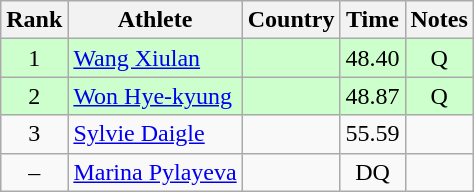<table class="wikitable" style="text-align:center">
<tr>
<th>Rank</th>
<th>Athlete</th>
<th>Country</th>
<th>Time</th>
<th>Notes</th>
</tr>
<tr bgcolor=ccffcc>
<td>1</td>
<td align=left><a href='#'>Wang Xiulan</a></td>
<td align=left></td>
<td>48.40</td>
<td>Q</td>
</tr>
<tr bgcolor=ccffcc>
<td>2</td>
<td align=left><a href='#'>Won Hye-kyung</a></td>
<td align=left></td>
<td>48.87</td>
<td>Q</td>
</tr>
<tr>
<td>3</td>
<td align=left><a href='#'>Sylvie Daigle</a></td>
<td align=left></td>
<td>55.59</td>
<td></td>
</tr>
<tr>
<td>–</td>
<td align=left><a href='#'>Marina Pylayeva</a></td>
<td align=left></td>
<td>DQ</td>
<td></td>
</tr>
</table>
